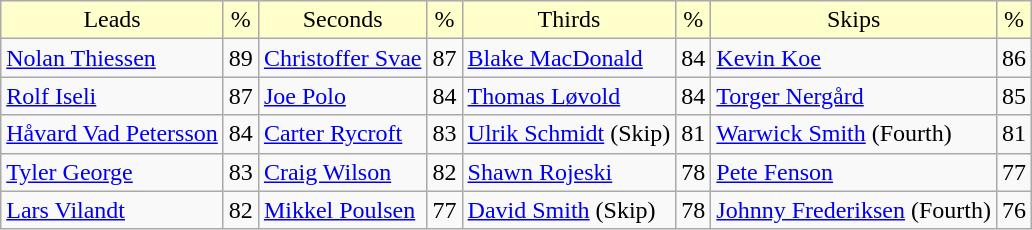<table class="wikitable">
<tr style="text-align:center; background:#ffc;">
<td>Leads</td>
<td>%</td>
<td>Seconds</td>
<td>%</td>
<td>Thirds</td>
<td>%</td>
<td>Skips</td>
<td>%</td>
</tr>
<tr>
<td> <a href='#'>Nolan Thiessen</a></td>
<td>89</td>
<td> <a href='#'>Christoffer Svae</a></td>
<td>87</td>
<td> <a href='#'>Blake MacDonald</a></td>
<td>84</td>
<td> <a href='#'>Kevin Koe</a></td>
<td>86</td>
</tr>
<tr>
<td> <a href='#'>Rolf Iseli</a></td>
<td>87</td>
<td> <a href='#'>Joe Polo</a></td>
<td>84</td>
<td> <a href='#'>Thomas Løvold</a></td>
<td>84</td>
<td> <a href='#'>Torger Nergård</a></td>
<td>85</td>
</tr>
<tr>
<td> <a href='#'>Håvard Vad Petersson</a></td>
<td>84</td>
<td> <a href='#'>Carter Rycroft</a></td>
<td>83</td>
<td> <a href='#'>Ulrik Schmidt</a> (Skip)</td>
<td>81</td>
<td> <a href='#'>Warwick Smith</a> (Fourth)</td>
<td>81</td>
</tr>
<tr>
<td> <a href='#'>Tyler George</a></td>
<td>83</td>
<td> <a href='#'>Craig Wilson</a></td>
<td>82</td>
<td> <a href='#'>Shawn Rojeski</a></td>
<td>78</td>
<td> <a href='#'>Pete Fenson</a></td>
<td>77</td>
</tr>
<tr>
<td> <a href='#'>Lars Vilandt</a></td>
<td>82</td>
<td> <a href='#'>Mikkel Poulsen</a></td>
<td>77</td>
<td> <a href='#'>David Smith</a> (Skip)</td>
<td>78</td>
<td> <a href='#'>Johnny Frederiksen</a> (Fourth)</td>
<td>76</td>
</tr>
</table>
